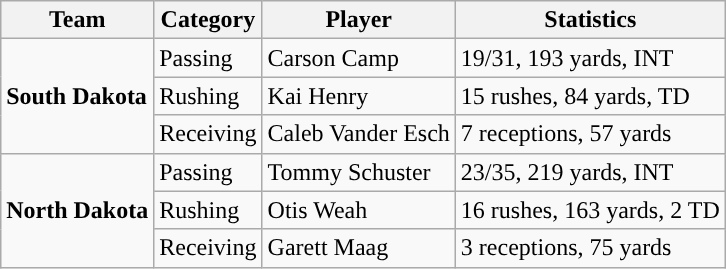<table class="wikitable" style="float: right;">
<tr>
<th>Team</th>
<th>Category</th>
<th>Player</th>
<th>Statistics</th>
</tr>
<tr>
<td rowspan=3><strong>South Dakota</strong></td>
<td>Passing</td>
<td>Carson Camp</td>
<td>19/31, 193 yards, INT</td>
</tr>
<tr>
<td>Rushing</td>
<td>Kai Henry</td>
<td>15 rushes, 84 yards, TD</td>
</tr>
<tr>
<td>Receiving</td>
<td>Caleb Vander Esch</td>
<td>7 receptions, 57 yards</td>
</tr>
<tr>
<td rowspan=3><strong>North Dakota</strong></td>
<td>Passing</td>
<td>Tommy Schuster</td>
<td>23/35, 219 yards, INT</td>
</tr>
<tr>
<td>Rushing</td>
<td>Otis Weah</td>
<td>16 rushes, 163 yards, 2 TD</td>
</tr>
<tr>
<td>Receiving</td>
<td>Garett Maag</td>
<td>3 receptions, 75 yards</td>
</tr>
</table>
